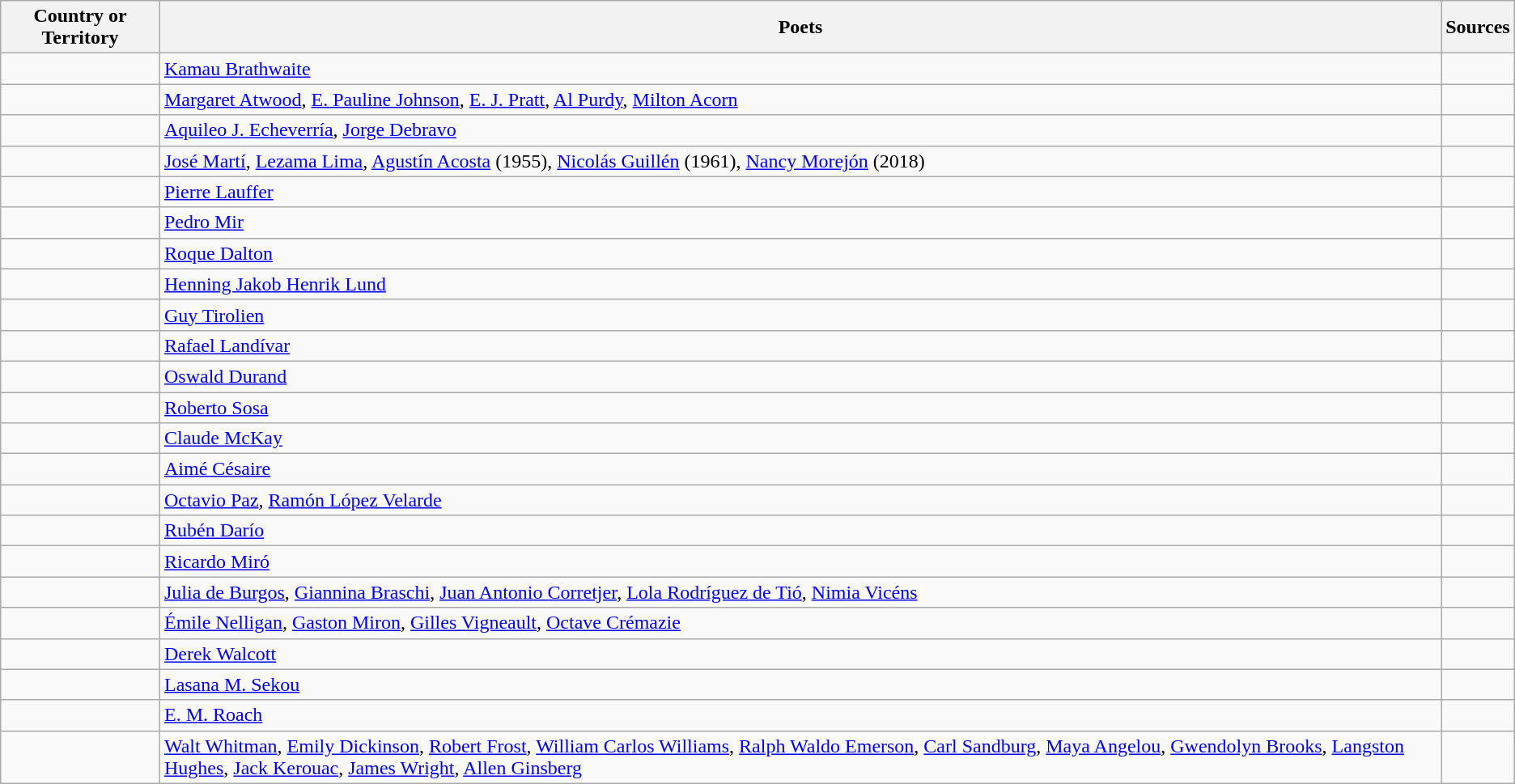<table class="wikitable sortable">
<tr>
<th>Country or Territory</th>
<th>Poets</th>
<th>Sources</th>
</tr>
<tr>
<td></td>
<td><a href='#'>Kamau Brathwaite</a></td>
<td></td>
</tr>
<tr>
<td></td>
<td><a href='#'>Margaret Atwood</a>, <a href='#'>E. Pauline Johnson</a>, <a href='#'>E. J. Pratt</a>, <a href='#'>Al Purdy</a>, <a href='#'>Milton Acorn</a></td>
<td></td>
</tr>
<tr>
<td></td>
<td><a href='#'>Aquileo J. Echeverría</a>, <a href='#'>Jorge Debravo</a></td>
<td></td>
</tr>
<tr>
<td></td>
<td><a href='#'>José Martí</a>, <a href='#'>Lezama Lima</a>, <a href='#'>Agustín Acosta</a> (1955),  <a href='#'>Nicolás Guillén</a> (1961), <a href='#'>Nancy Morejón</a> (2018)</td>
<td></td>
</tr>
<tr>
<td><em></em></td>
<td><a href='#'>Pierre Lauffer</a></td>
<td></td>
</tr>
<tr>
<td></td>
<td><a href='#'>Pedro Mir</a></td>
<td></td>
</tr>
<tr>
<td></td>
<td><a href='#'>Roque Dalton</a></td>
<td></td>
</tr>
<tr>
<td><em></em></td>
<td><a href='#'>Henning Jakob Henrik Lund</a></td>
<td></td>
</tr>
<tr>
<td><em></em></td>
<td><a href='#'>Guy Tirolien</a></td>
<td></td>
</tr>
<tr>
<td></td>
<td><a href='#'>Rafael Landívar</a></td>
<td></td>
</tr>
<tr>
<td></td>
<td><a href='#'>Oswald Durand</a></td>
<td></td>
</tr>
<tr>
<td></td>
<td><a href='#'>Roberto Sosa</a></td>
<td></td>
</tr>
<tr>
<td></td>
<td><a href='#'>Claude McKay</a></td>
<td></td>
</tr>
<tr>
<td></td>
<td><a href='#'>Aimé Césaire</a></td>
<td></td>
</tr>
<tr>
<td></td>
<td><a href='#'>Octavio Paz</a>, <a href='#'>Ramón López Velarde</a></td>
<td></td>
</tr>
<tr>
<td></td>
<td><a href='#'>Rubén Darío</a></td>
<td></td>
</tr>
<tr>
<td></td>
<td><a href='#'>Ricardo Miró</a></td>
<td></td>
</tr>
<tr>
<td></td>
<td><a href='#'>Julia de Burgos</a>, <a href='#'>Giannina Braschi</a>, <a href='#'>Juan Antonio Corretjer</a>, <a href='#'>Lola Rodríguez de Tió</a>, <a href='#'>Nimia Vicéns</a></td>
<td></td>
</tr>
<tr>
<td></td>
<td><a href='#'>Émile Nelligan</a>, <a href='#'>Gaston Miron</a>, <a href='#'>Gilles Vigneault</a>, <a href='#'>Octave Crémazie</a></td>
<td></td>
</tr>
<tr>
<td></td>
<td><a href='#'>Derek Walcott</a></td>
<td></td>
</tr>
<tr>
<td><em></em></td>
<td><a href='#'>Lasana M. Sekou</a></td>
<td></td>
</tr>
<tr>
<td></td>
<td><a href='#'>E. M. Roach</a></td>
<td></td>
</tr>
<tr>
<td></td>
<td><a href='#'>Walt Whitman</a>, <a href='#'>Emily Dickinson</a>, <a href='#'>Robert Frost</a>, <a href='#'>William Carlos Williams</a>, <a href='#'>Ralph Waldo Emerson</a>, <a href='#'>Carl Sandburg</a>, <a href='#'>Maya Angelou</a>, <a href='#'>Gwendolyn Brooks</a>, <a href='#'>Langston Hughes</a>, <a href='#'>Jack Kerouac</a>, <a href='#'>James Wright</a>, <a href='#'>Allen Ginsberg</a></td>
<td></td>
</tr>
</table>
